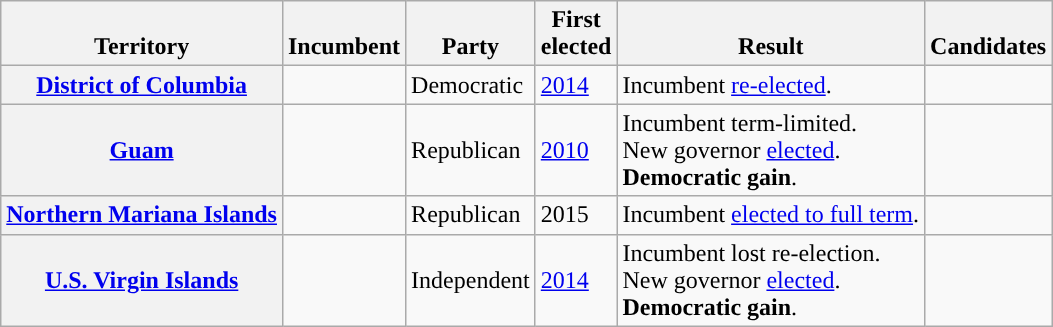<table class="wikitable sortable">
<tr valign=bottom>
<th>Territory</th>
<th>Incumbent</th>
<th>Party</th>
<th>First<br>elected</th>
<th>Result</th>
<th>Candidates</th>
</tr>
<tr>
<th><a href='#'>District of Columbia</a></th>
<td></td>
<td>Democratic</td>
<td><a href='#'>2014</a></td>
<td>Incumbent <a href='#'>re-elected</a>.</td>
<td nowrap></td>
</tr>
<tr>
<th><a href='#'>Guam</a></th>
<td></td>
<td>Republican</td>
<td><a href='#'>2010</a></td>
<td style="color:black;background-color:">Incumbent term-limited.<br>New governor <a href='#'>elected</a>.<br><strong>Democratic gain</strong>.</td>
<td nowrap></td>
</tr>
<tr>
<th><a href='#'>Northern Mariana Islands</a></th>
<td></td>
<td>Republican</td>
<td>2015</td>
<td>Incumbent <a href='#'>elected to full term</a>.</td>
<td nowrap></td>
</tr>
<tr>
<th><a href='#'>U.S. Virgin Islands</a></th>
<td></td>
<td>Independent</td>
<td><a href='#'>2014</a></td>
<td style="color:black;background-color:">Incumbent lost re-election.<br>New governor <a href='#'>elected</a>.<br><strong>Democratic gain</strong>.</td>
<td nowrap></td>
</tr>
</table>
